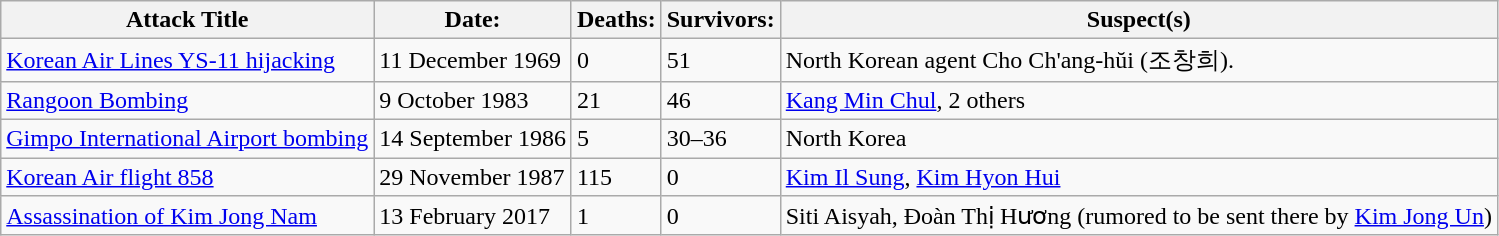<table class="wikitable">
<tr>
<th>Attack Title</th>
<th>Date:</th>
<th>Deaths:</th>
<th>Survivors:</th>
<th>Suspect(s)</th>
</tr>
<tr>
<td><a href='#'>Korean Air Lines YS-11 hijacking</a></td>
<td>11 December 1969</td>
<td>0</td>
<td>51</td>
<td>North Korean agent Cho Ch'ang-hŭi (조창희).</td>
</tr>
<tr>
<td><a href='#'>Rangoon Bombing</a></td>
<td>9 October 1983</td>
<td>21</td>
<td>46</td>
<td><a href='#'>Kang Min Chul</a>, 2 others</td>
</tr>
<tr>
<td><a href='#'>Gimpo International Airport bombing</a></td>
<td>14 September 1986</td>
<td>5</td>
<td>30–36</td>
<td>North Korea</td>
</tr>
<tr>
<td><a href='#'>Korean Air flight 858</a></td>
<td>29 November 1987</td>
<td>115</td>
<td>0</td>
<td><a href='#'>Kim Il Sung</a>, <a href='#'>Kim Hyon Hui</a></td>
</tr>
<tr>
<td><a href='#'>Assassination of Kim Jong Nam</a></td>
<td>13 February 2017</td>
<td>1</td>
<td>0</td>
<td>Siti Aisyah,  Đoàn Thị Hương (rumored to be sent there by <a href='#'>Kim Jong Un</a>)</td>
</tr>
</table>
